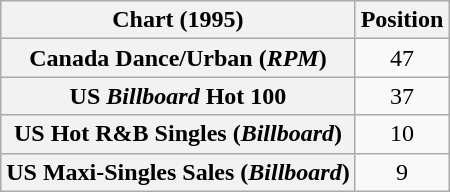<table class="wikitable sortable plainrowheaders" style="text-align:center">
<tr>
<th scope="col">Chart (1995)</th>
<th scope="col">Position</th>
</tr>
<tr>
<th scope="row">Canada Dance/Urban (<em>RPM</em>)</th>
<td>47</td>
</tr>
<tr>
<th scope="row">US <em>Billboard</em> Hot 100</th>
<td>37</td>
</tr>
<tr>
<th scope="row">US Hot R&B Singles (<em>Billboard</em>)</th>
<td>10</td>
</tr>
<tr>
<th scope="row">US Maxi-Singles Sales (<em>Billboard</em>)</th>
<td>9</td>
</tr>
</table>
